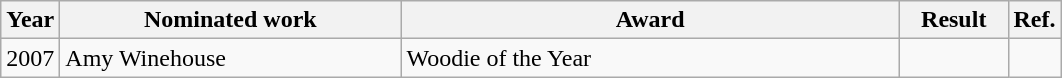<table class="wikitable">
<tr>
<th>Year</th>
<th width="220">Nominated work</th>
<th width="325">Award</th>
<th width="65">Result</th>
<th>Ref.</th>
</tr>
<tr>
<td align="center">2007</td>
<td>Amy Winehouse</td>
<td>Woodie of the Year</td>
<td></td>
<td align="center"></td>
</tr>
</table>
